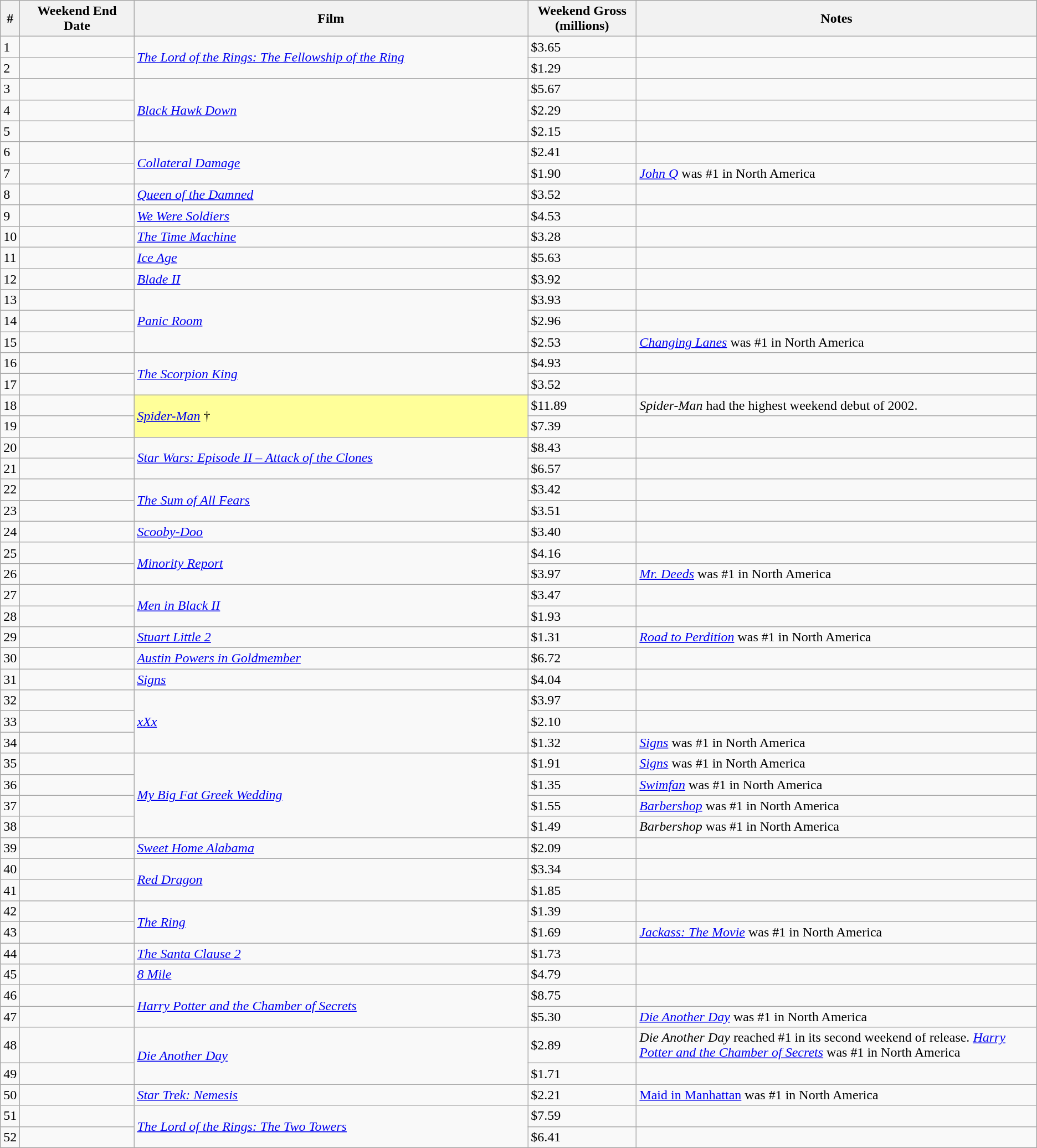<table class="wikitable sortable">
<tr>
<th abbr="Week">#</th>
<th abbr="Date" style="width:130px">Weekend End Date</th>
<th width="38%">Film</th>
<th abbr="Gross">Weekend Gross (millions)</th>
<th>Notes</th>
</tr>
<tr>
<td>1</td>
<td></td>
<td rowspan="2"><em><a href='#'>The Lord of the Rings: The Fellowship of the Ring</a></em></td>
<td>$3.65</td>
<td></td>
</tr>
<tr>
<td>2</td>
<td></td>
<td>$1.29</td>
<td></td>
</tr>
<tr>
<td>3</td>
<td></td>
<td rowspan="3"><em><a href='#'>Black Hawk Down</a></em></td>
<td>$5.67</td>
<td></td>
</tr>
<tr>
<td>4</td>
<td></td>
<td>$2.29</td>
<td></td>
</tr>
<tr>
<td>5</td>
<td></td>
<td>$2.15</td>
<td></td>
</tr>
<tr>
<td>6</td>
<td></td>
<td rowspan="2"><em><a href='#'>Collateral Damage</a></em></td>
<td>$2.41</td>
<td></td>
</tr>
<tr>
<td>7</td>
<td></td>
<td>$1.90</td>
<td><em><a href='#'>John Q</a></em> was #1 in North America</td>
</tr>
<tr>
<td>8</td>
<td></td>
<td><em><a href='#'>Queen of the Damned</a></em></td>
<td>$3.52</td>
<td></td>
</tr>
<tr>
<td>9</td>
<td></td>
<td><em><a href='#'>We Were Soldiers</a></em></td>
<td>$4.53</td>
<td></td>
</tr>
<tr>
<td>10</td>
<td></td>
<td><em><a href='#'>The Time Machine</a></em></td>
<td>$3.28</td>
<td></td>
</tr>
<tr>
<td>11</td>
<td></td>
<td><em><a href='#'>Ice Age</a></em></td>
<td>$5.63</td>
<td></td>
</tr>
<tr>
<td>12</td>
<td></td>
<td><em><a href='#'>Blade II</a></em></td>
<td>$3.92</td>
<td></td>
</tr>
<tr>
<td>13</td>
<td></td>
<td rowspan="3"><em><a href='#'>Panic Room</a></em></td>
<td>$3.93</td>
<td></td>
</tr>
<tr>
<td>14</td>
<td></td>
<td>$2.96</td>
<td></td>
</tr>
<tr>
<td>15</td>
<td></td>
<td>$2.53</td>
<td><em><a href='#'>Changing Lanes</a></em> was #1 in North America</td>
</tr>
<tr>
<td>16</td>
<td></td>
<td rowspan="2"><em><a href='#'>The Scorpion King</a></em></td>
<td>$4.93</td>
<td></td>
</tr>
<tr>
<td>17</td>
<td></td>
<td>$3.52</td>
<td></td>
</tr>
<tr>
<td>18</td>
<td></td>
<td rowspan="2" style="background-color:#FFFF99"><em><a href='#'>Spider-Man</a></em> †</td>
<td>$11.89</td>
<td><em>Spider-Man</em> had the highest weekend debut of 2002.</td>
</tr>
<tr>
<td>19</td>
<td></td>
<td>$7.39</td>
<td></td>
</tr>
<tr>
<td>20</td>
<td></td>
<td rowspan="2"><em><a href='#'>Star Wars: Episode II – Attack of the Clones</a></em></td>
<td>$8.43</td>
<td></td>
</tr>
<tr>
<td>21</td>
<td></td>
<td>$6.57</td>
<td></td>
</tr>
<tr>
<td>22</td>
<td></td>
<td rowspan="2"><em><a href='#'>The Sum of All Fears</a></em></td>
<td>$3.42</td>
<td></td>
</tr>
<tr>
<td>23</td>
<td></td>
<td>$3.51</td>
<td></td>
</tr>
<tr>
<td>24</td>
<td></td>
<td><em><a href='#'>Scooby-Doo</a></em></td>
<td>$3.40</td>
<td></td>
</tr>
<tr>
<td>25</td>
<td></td>
<td rowspan="2"><em><a href='#'>Minority Report</a></em></td>
<td>$4.16</td>
<td></td>
</tr>
<tr>
<td>26</td>
<td></td>
<td>$3.97</td>
<td><em><a href='#'>Mr. Deeds</a></em> was #1 in North America</td>
</tr>
<tr>
<td>27</td>
<td></td>
<td rowspan="2"><em><a href='#'>Men in Black II</a></em></td>
<td>$3.47</td>
<td></td>
</tr>
<tr>
<td>28</td>
<td></td>
<td>$1.93</td>
<td></td>
</tr>
<tr>
<td>29</td>
<td></td>
<td><em><a href='#'>Stuart Little 2</a></em></td>
<td>$1.31</td>
<td><em><a href='#'>Road to Perdition</a></em> was #1 in North America</td>
</tr>
<tr>
<td>30</td>
<td></td>
<td><em><a href='#'>Austin Powers in Goldmember</a></em></td>
<td>$6.72</td>
<td></td>
</tr>
<tr>
<td>31</td>
<td></td>
<td><em><a href='#'>Signs</a></em></td>
<td>$4.04</td>
<td></td>
</tr>
<tr>
<td>32</td>
<td></td>
<td rowspan="3"><em><a href='#'>xXx</a></em></td>
<td>$3.97</td>
<td></td>
</tr>
<tr>
<td>33</td>
<td></td>
<td>$2.10</td>
<td></td>
</tr>
<tr>
<td>34</td>
<td></td>
<td>$1.32</td>
<td><em><a href='#'>Signs</a></em> was #1 in North America</td>
</tr>
<tr>
<td>35</td>
<td></td>
<td rowspan="4"><em><a href='#'>My Big Fat Greek Wedding</a></em></td>
<td>$1.91</td>
<td><em><a href='#'>Signs</a></em> was #1 in North America</td>
</tr>
<tr>
<td>36</td>
<td></td>
<td>$1.35</td>
<td><em><a href='#'>Swimfan</a></em> was #1 in North America</td>
</tr>
<tr>
<td>37</td>
<td></td>
<td>$1.55</td>
<td><em><a href='#'>Barbershop</a></em> was #1 in North America</td>
</tr>
<tr>
<td>38</td>
<td></td>
<td>$1.49</td>
<td><em>Barbershop</em> was #1 in North America</td>
</tr>
<tr>
<td>39</td>
<td></td>
<td><em><a href='#'>Sweet Home Alabama</a></em></td>
<td>$2.09</td>
<td></td>
</tr>
<tr>
<td>40</td>
<td></td>
<td rowspan="2"><em><a href='#'>Red Dragon</a></em></td>
<td>$3.34</td>
<td></td>
</tr>
<tr>
<td>41</td>
<td></td>
<td>$1.85</td>
<td></td>
</tr>
<tr>
<td>42</td>
<td></td>
<td rowspan="2"><em><a href='#'>The Ring</a></em></td>
<td>$1.39</td>
<td></td>
</tr>
<tr>
<td>43</td>
<td></td>
<td>$1.69</td>
<td><em><a href='#'>Jackass: The Movie</a></em> was #1 in North America</td>
</tr>
<tr>
<td>44</td>
<td></td>
<td><em><a href='#'>The Santa Clause 2</a></em></td>
<td>$1.73</td>
<td></td>
</tr>
<tr>
<td>45</td>
<td></td>
<td><em><a href='#'>8 Mile</a></em></td>
<td>$4.79</td>
<td></td>
</tr>
<tr>
<td>46</td>
<td></td>
<td rowspan="2"><em><a href='#'>Harry Potter and the Chamber of Secrets</a></em></td>
<td>$8.75</td>
<td></td>
</tr>
<tr>
<td>47</td>
<td></td>
<td>$5.30</td>
<td><em><a href='#'>Die Another Day</a></em> was #1 in North America</td>
</tr>
<tr>
<td>48</td>
<td></td>
<td rowspan="2"><em><a href='#'>Die Another Day</a></em></td>
<td>$2.89</td>
<td><em>Die Another Day</em> reached #1 in its second weekend of release.  <em><a href='#'>Harry Potter and the Chamber of Secrets</a></em> was #1 in North America</td>
</tr>
<tr>
<td>49</td>
<td></td>
<td>$1.71</td>
<td></td>
</tr>
<tr>
<td>50</td>
<td></td>
<td><em><a href='#'>Star Trek: Nemesis</a></em></td>
<td>$2.21</td>
<td><a href='#'>Maid in Manhattan</a> was #1 in North America</td>
</tr>
<tr>
<td>51</td>
<td></td>
<td rowspan="2"><em><a href='#'>The Lord of the Rings: The Two Towers</a></em></td>
<td>$7.59</td>
<td></td>
</tr>
<tr>
<td>52</td>
<td></td>
<td>$6.41</td>
<td></td>
</tr>
</table>
